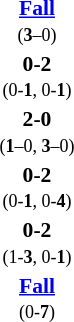<table style="width:100%;" cellspacing="1">
<tr>
<th width=25%></th>
<th width=10%></th>
<th width=25%></th>
</tr>
<tr style=font-size:90%>
<td align=right><strong></strong></td>
<td align=center><strong> <a href='#'>Fall</a> </strong><br><small>(<strong>3</strong>–0)</small></td>
<td></td>
</tr>
<tr style=font-size:90%>
<td align=right></td>
<td align=center><strong> 0-2 </strong><br><small>(0-<strong>1</strong>, 0-<strong>1</strong>)</small></td>
<td><strong></strong></td>
</tr>
<tr style=font-size:90%>
<td align=right><strong></strong></td>
<td align=center><strong> 2-0 </strong><br><small>(<strong>1</strong>–0, <strong>3</strong>–0)</small></td>
<td></td>
</tr>
<tr style=font-size:90%>
<td align=right></td>
<td align=center><strong> 0-2 </strong><br><small>(0-<strong>1</strong>, 0-<strong>4</strong>)</small></td>
<td><strong></strong></td>
</tr>
<tr style=font-size:90%>
<td align=right></td>
<td align=center><strong> 0-2 </strong><br><small>(1-<strong>3</strong>, 0-<strong>1</strong>)</small></td>
<td><strong></strong></td>
</tr>
<tr style=font-size:90%>
<td align=right></td>
<td align=center><strong> <a href='#'>Fall</a> </strong><br><small>(0-<strong>7</strong>)</small></td>
<td><strong></strong></td>
</tr>
</table>
